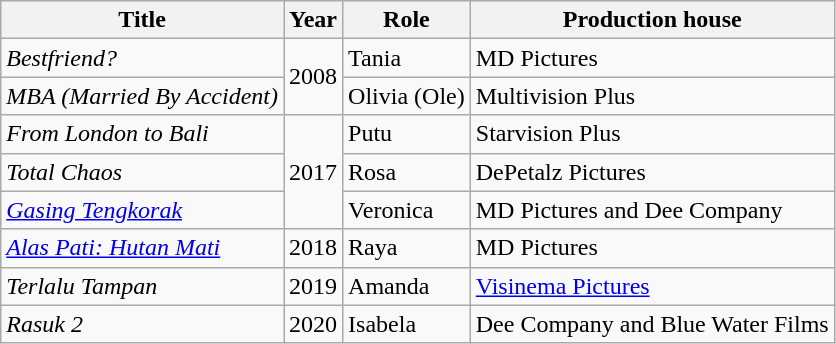<table class="wikitable sortable plainrowheaders">
<tr>
<th scope="col">Title</th>
<th scope="col">Year</th>
<th scope="col">Role</th>
<th scope="col">Production house</th>
</tr>
<tr>
<td><em>Bestfriend?</em></td>
<td rowspan="2">2008</td>
<td>Tania</td>
<td>MD Pictures</td>
</tr>
<tr>
<td><em>MBA (Married By Accident)</em></td>
<td>Olivia (Ole)</td>
<td>Multivision Plus</td>
</tr>
<tr>
<td><em>From London to Bali</em></td>
<td rowspan="3">2017</td>
<td>Putu</td>
<td>Starvision Plus</td>
</tr>
<tr>
<td><em>Total Chaos</em></td>
<td>Rosa</td>
<td>DePetalz Pictures</td>
</tr>
<tr>
<td><em><a href='#'>Gasing Tengkorak</a></em></td>
<td>Veronica</td>
<td>MD Pictures and Dee Company</td>
</tr>
<tr>
<td><em><a href='#'>Alas Pati: Hutan Mati</a></em></td>
<td>2018</td>
<td>Raya</td>
<td>MD Pictures</td>
</tr>
<tr>
<td><em>Terlalu Tampan</em></td>
<td>2019</td>
<td>Amanda</td>
<td><a href='#'>Visinema Pictures</a></td>
</tr>
<tr>
<td><em>Rasuk 2</em></td>
<td>2020</td>
<td>Isabela</td>
<td>Dee Company and Blue Water Films</td>
</tr>
</table>
